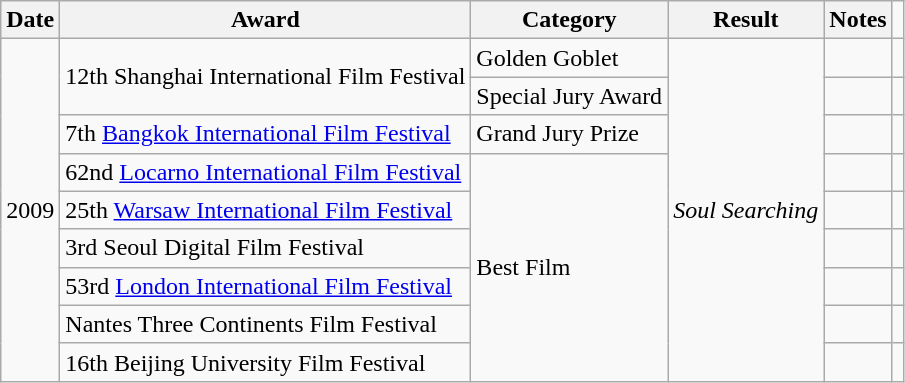<table class="wikitable">
<tr>
<th>Date</th>
<th>Award</th>
<th>Category</th>
<th>Result</th>
<th>Notes</th>
</tr>
<tr>
<td rowspan="9">2009</td>
<td rowspan="2">12th Shanghai International Film Festival</td>
<td>Golden Goblet</td>
<td rowspan="9"><em>Soul Searching</em></td>
<td></td>
<td></td>
</tr>
<tr>
<td>Special Jury Award</td>
<td></td>
<td></td>
</tr>
<tr>
<td>7th <a href='#'>Bangkok International Film Festival</a></td>
<td>Grand Jury Prize</td>
<td></td>
<td></td>
</tr>
<tr>
<td>62nd <a href='#'>Locarno International Film Festival</a></td>
<td rowspan="6">Best Film</td>
<td></td>
<td></td>
</tr>
<tr>
<td>25th <a href='#'>Warsaw International Film Festival</a></td>
<td></td>
<td></td>
</tr>
<tr>
<td>3rd Seoul Digital Film Festival</td>
<td></td>
<td></td>
</tr>
<tr>
<td>53rd <a href='#'>London International Film Festival</a></td>
<td></td>
<td></td>
</tr>
<tr>
<td>Nantes Three Continents Film Festival</td>
<td></td>
<td></td>
</tr>
<tr>
<td>16th Beijing University Film Festival</td>
<td></td>
<td></td>
</tr>
</table>
